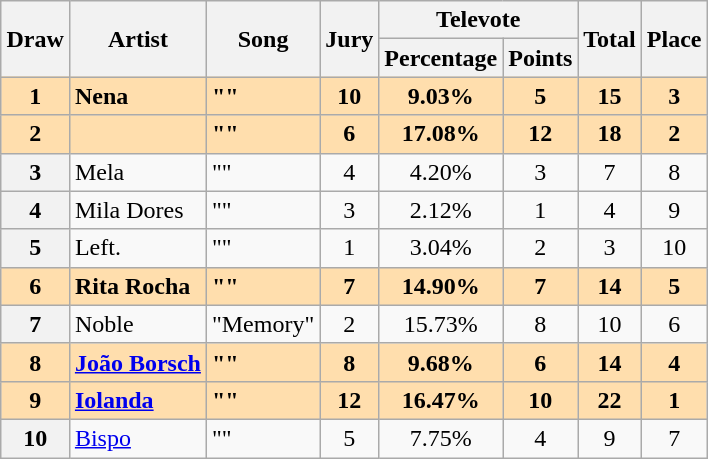<table class="sortable wikitable plainrowheaders" style="margin: 1em auto 1em auto; text-align:center">
<tr>
<th rowspan="2">Draw</th>
<th rowspan="2">Artist</th>
<th rowspan="2">Song</th>
<th rowspan="2">Jury</th>
<th colspan="2">Televote</th>
<th rowspan="2">Total</th>
<th rowspan="2">Place</th>
</tr>
<tr>
<th>Percentage</th>
<th>Points</th>
</tr>
<tr style="font-weight:bold; background:navajowhite">
<th scope="row" style="text-align:center; font-weight:bold; background:navajowhite">1</th>
<td align="left">Nena</td>
<td align="left">""</td>
<td>10</td>
<td>9.03%</td>
<td>5</td>
<td>15</td>
<td>3</td>
</tr>
<tr style="font-weight:bold; background:navajowhite">
<th scope="row" style="text-align:center; font-weight:bold; background:navajowhite">2</th>
<td align="left"></td>
<td align="left">""</td>
<td>6</td>
<td>17.08%</td>
<td>12</td>
<td>18</td>
<td>2</td>
</tr>
<tr>
<th scope="row" style="text-align:center">3</th>
<td align="left">Mela</td>
<td align="left">""</td>
<td>4</td>
<td>4.20%</td>
<td>3</td>
<td>7</td>
<td>8</td>
</tr>
<tr>
<th scope="row" style="text-align:center">4</th>
<td align="left">Mila Dores</td>
<td align="left">""</td>
<td>3</td>
<td>2.12%</td>
<td>1</td>
<td>4</td>
<td>9</td>
</tr>
<tr>
<th scope="row" style="text-align:center">5</th>
<td align="left">Left.</td>
<td align="left">""</td>
<td>1</td>
<td>3.04%</td>
<td>2</td>
<td>3</td>
<td>10</td>
</tr>
<tr style="font-weight:bold; background:navajowhite">
<th scope="row" style="text-align:center; font-weight:bold; background:navajowhite">6</th>
<td align="left">Rita Rocha</td>
<td align="left">""</td>
<td>7</td>
<td>14.90%</td>
<td>7</td>
<td>14</td>
<td>5</td>
</tr>
<tr>
<th scope="row" style="text-align:center">7</th>
<td align="left">Noble</td>
<td align="left">"Memory"</td>
<td>2</td>
<td>15.73%</td>
<td>8</td>
<td>10</td>
<td>6</td>
</tr>
<tr style="font-weight:bold; background:navajowhite">
<th scope="row" style="text-align:center; font-weight:bold; background:navajowhite">8</th>
<td align="left"><a href='#'>João Borsch</a></td>
<td align="left">""</td>
<td>8</td>
<td>9.68%</td>
<td>6</td>
<td>14</td>
<td>4</td>
</tr>
<tr style="font-weight:bold; background:navajowhite">
<th scope="row" style="text-align:center; font-weight:bold; background:navajowhite">9</th>
<td align="left"><a href='#'>Iolanda</a></td>
<td align="left">""</td>
<td>12</td>
<td>16.47%</td>
<td>10</td>
<td>22</td>
<td>1</td>
</tr>
<tr>
<th scope="row" style="text-align:center">10</th>
<td align="left"><a href='#'>Bispo</a></td>
<td align="left">""</td>
<td>5</td>
<td>7.75%</td>
<td>4</td>
<td>9</td>
<td>7</td>
</tr>
</table>
